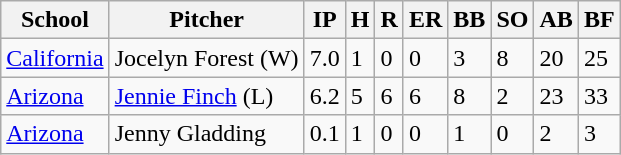<table class="wikitable">
<tr>
<th>School</th>
<th>Pitcher</th>
<th>IP</th>
<th>H</th>
<th>R</th>
<th>ER</th>
<th>BB</th>
<th>SO</th>
<th>AB</th>
<th>BF</th>
</tr>
<tr>
<td><a href='#'>California</a></td>
<td>Jocelyn Forest (W)</td>
<td>7.0</td>
<td>1</td>
<td>0</td>
<td>0</td>
<td>3</td>
<td>8</td>
<td>20</td>
<td>25</td>
</tr>
<tr>
<td><a href='#'>Arizona</a></td>
<td><a href='#'>Jennie Finch</a> (L)</td>
<td>6.2</td>
<td>5</td>
<td>6</td>
<td>6</td>
<td>8</td>
<td>2</td>
<td>23</td>
<td>33</td>
</tr>
<tr>
<td><a href='#'>Arizona</a></td>
<td>Jenny Gladding</td>
<td>0.1</td>
<td>1</td>
<td>0</td>
<td>0</td>
<td>1</td>
<td>0</td>
<td>2</td>
<td>3</td>
</tr>
</table>
